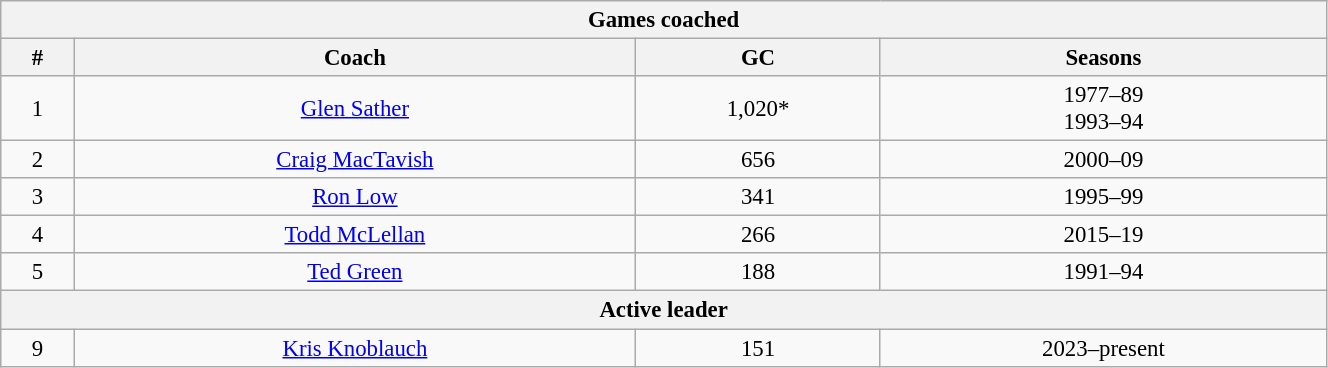<table class="wikitable" style="text-align: center; font-size: 95%" width="70%">
<tr>
<th colspan="4">Games coached</th>
</tr>
<tr>
<th>#</th>
<th>Coach</th>
<th>GC</th>
<th>Seasons</th>
</tr>
<tr>
<td>1</td>
<td><a href='#'>Glen Sather</a></td>
<td>1,020*</td>
<td>1977–89<br>1993–94</td>
</tr>
<tr>
<td>2</td>
<td><a href='#'>Craig MacTavish</a></td>
<td>656</td>
<td>2000–09</td>
</tr>
<tr>
<td>3</td>
<td><a href='#'>Ron Low</a></td>
<td>341</td>
<td>1995–99</td>
</tr>
<tr>
<td>4</td>
<td><a href='#'>Todd McLellan</a></td>
<td>266</td>
<td>2015–19</td>
</tr>
<tr>
<td>5</td>
<td><a href='#'>Ted Green</a></td>
<td>188</td>
<td>1991–94</td>
</tr>
<tr>
<th colspan="4">Active leader</th>
</tr>
<tr>
<td>9</td>
<td><a href='#'>Kris Knoblauch</a></td>
<td>151</td>
<td>2023–present</td>
</tr>
</table>
